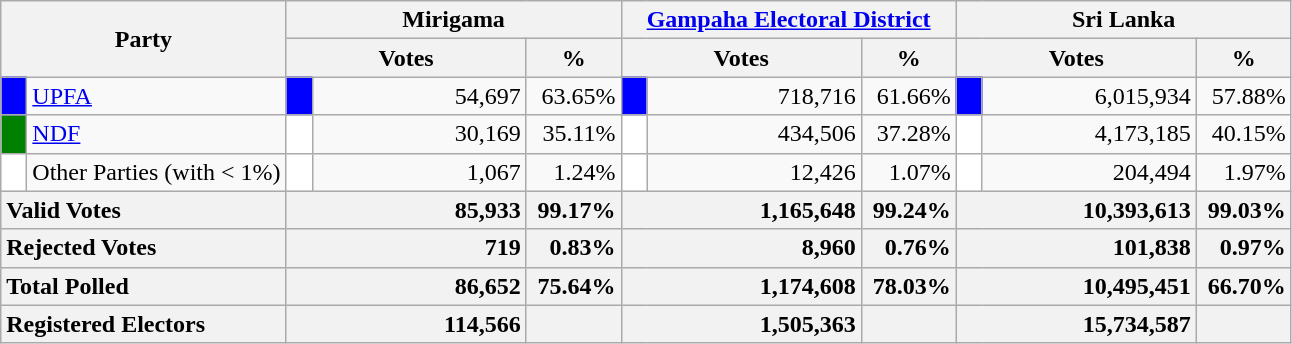<table class="wikitable">
<tr>
<th colspan="2" width="144px"rowspan="2">Party</th>
<th colspan="3" width="216px">Mirigama</th>
<th colspan="3" width="216px"><a href='#'>Gampaha Electoral District</a></th>
<th colspan="3" width="216px">Sri Lanka</th>
</tr>
<tr>
<th colspan="2" width="144px">Votes</th>
<th>%</th>
<th colspan="2" width="144px">Votes</th>
<th>%</th>
<th colspan="2" width="144px">Votes</th>
<th>%</th>
</tr>
<tr>
<td style="background-color:blue;" width="10px"></td>
<td style="text-align:left;"><a href='#'>UPFA</a></td>
<td style="background-color:blue;" width="10px"></td>
<td style="text-align:right;">54,697</td>
<td style="text-align:right;">63.65%</td>
<td style="background-color:blue;" width="10px"></td>
<td style="text-align:right;">718,716</td>
<td style="text-align:right;">61.66%</td>
<td style="background-color:blue;" width="10px"></td>
<td style="text-align:right;">6,015,934</td>
<td style="text-align:right;">57.88%</td>
</tr>
<tr>
<td style="background-color:green;" width="10px"></td>
<td style="text-align:left;"><a href='#'>NDF</a></td>
<td style="background-color:white;" width="10px"></td>
<td style="text-align:right;">30,169</td>
<td style="text-align:right;">35.11%</td>
<td style="background-color:white;" width="10px"></td>
<td style="text-align:right;">434,506</td>
<td style="text-align:right;">37.28%</td>
<td style="background-color:white;" width="10px"></td>
<td style="text-align:right;">4,173,185</td>
<td style="text-align:right;">40.15%</td>
</tr>
<tr>
<td style="background-color:white;" width="10px"></td>
<td style="text-align:left;">Other Parties (with < 1%)</td>
<td style="background-color:white;" width="10px"></td>
<td style="text-align:right;">1,067</td>
<td style="text-align:right;">1.24%</td>
<td style="background-color:white;" width="10px"></td>
<td style="text-align:right;">12,426</td>
<td style="text-align:right;">1.07%</td>
<td style="background-color:white;" width="10px"></td>
<td style="text-align:right;">204,494</td>
<td style="text-align:right;">1.97%</td>
</tr>
<tr>
<th colspan="2" width="144px"style="text-align:left;">Valid Votes</th>
<th style="text-align:right;"colspan="2" width="144px">85,933</th>
<th style="text-align:right;">99.17%</th>
<th style="text-align:right;"colspan="2" width="144px">1,165,648</th>
<th style="text-align:right;">99.24%</th>
<th style="text-align:right;"colspan="2" width="144px">10,393,613</th>
<th style="text-align:right;">99.03%</th>
</tr>
<tr>
<th colspan="2" width="144px"style="text-align:left;">Rejected Votes</th>
<th style="text-align:right;"colspan="2" width="144px">719</th>
<th style="text-align:right;">0.83%</th>
<th style="text-align:right;"colspan="2" width="144px">8,960</th>
<th style="text-align:right;">0.76%</th>
<th style="text-align:right;"colspan="2" width="144px">101,838</th>
<th style="text-align:right;">0.97%</th>
</tr>
<tr>
<th colspan="2" width="144px"style="text-align:left;">Total Polled</th>
<th style="text-align:right;"colspan="2" width="144px">86,652</th>
<th style="text-align:right;">75.64%</th>
<th style="text-align:right;"colspan="2" width="144px">1,174,608</th>
<th style="text-align:right;">78.03%</th>
<th style="text-align:right;"colspan="2" width="144px">10,495,451</th>
<th style="text-align:right;">66.70%</th>
</tr>
<tr>
<th colspan="2" width="144px"style="text-align:left;">Registered Electors</th>
<th style="text-align:right;"colspan="2" width="144px">114,566</th>
<th></th>
<th style="text-align:right;"colspan="2" width="144px">1,505,363</th>
<th></th>
<th style="text-align:right;"colspan="2" width="144px">15,734,587</th>
<th></th>
</tr>
</table>
